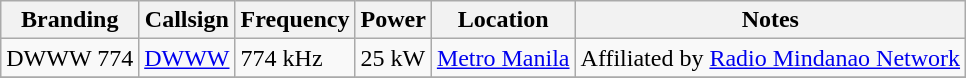<table class="wikitable">
<tr>
<th>Branding</th>
<th>Callsign</th>
<th>Frequency</th>
<th>Power</th>
<th>Location</th>
<th>Notes</th>
</tr>
<tr>
<td>DWWW 774</td>
<td><a href='#'>DWWW</a></td>
<td>774 kHz</td>
<td>25 kW</td>
<td><a href='#'>Metro Manila</a></td>
<td>Affiliated by <a href='#'>Radio Mindanao Network</a></td>
</tr>
<tr>
</tr>
</table>
